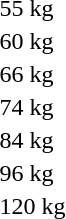<table>
<tr>
<td rowspan=2>55 kg</td>
<td rowspan=2></td>
<td rowspan=2></td>
<td></td>
</tr>
<tr>
<td></td>
</tr>
<tr>
<td rowspan=2>60 kg</td>
<td rowspan=2></td>
<td rowspan=2></td>
<td></td>
</tr>
<tr>
<td></td>
</tr>
<tr>
<td rowspan=2>66 kg</td>
<td rowspan=2></td>
<td rowspan=2></td>
<td></td>
</tr>
<tr>
<td></td>
</tr>
<tr>
<td rowspan=2>74 kg</td>
<td rowspan=2></td>
<td rowspan=2></td>
<td></td>
</tr>
<tr>
<td></td>
</tr>
<tr>
<td rowspan=2>84 kg</td>
<td rowspan=2></td>
<td rowspan=2></td>
<td></td>
</tr>
<tr>
<td></td>
</tr>
<tr>
<td rowspan=2>96 kg</td>
<td rowspan=2></td>
<td rowspan=2></td>
<td></td>
</tr>
<tr>
<td></td>
</tr>
<tr>
<td rowspan=2>120 kg</td>
<td rowspan=2></td>
<td rowspan=2></td>
<td></td>
</tr>
<tr>
<td></td>
</tr>
</table>
